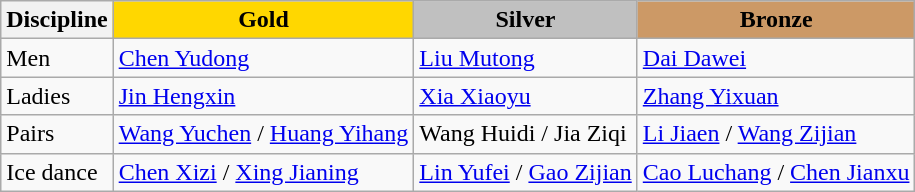<table class="wikitable">
<tr>
<th>Discipline</th>
<td align=center bgcolor=gold><strong>Gold</strong></td>
<td align=center bgcolor=silver><strong>Silver</strong></td>
<td align=center bgcolor=cc9966><strong>Bronze</strong></td>
</tr>
<tr>
<td>Men</td>
<td><a href='#'>Chen Yudong</a></td>
<td><a href='#'>Liu Mutong</a></td>
<td><a href='#'>Dai Dawei</a></td>
</tr>
<tr>
<td>Ladies</td>
<td><a href='#'>Jin Hengxin</a></td>
<td><a href='#'>Xia Xiaoyu</a></td>
<td><a href='#'>Zhang Yixuan</a></td>
</tr>
<tr>
<td>Pairs</td>
<td><a href='#'>Wang Yuchen</a> / <a href='#'>Huang Yihang</a></td>
<td>Wang Huidi / Jia Ziqi</td>
<td><a href='#'>Li Jiaen</a> / <a href='#'>Wang Zijian</a></td>
</tr>
<tr>
<td>Ice dance</td>
<td><a href='#'>Chen Xizi</a> / <a href='#'>Xing Jianing</a></td>
<td><a href='#'>Lin Yufei</a> / <a href='#'>Gao Zijian</a></td>
<td><a href='#'>Cao Luchang</a> / <a href='#'>Chen Jianxu</a></td>
</tr>
</table>
